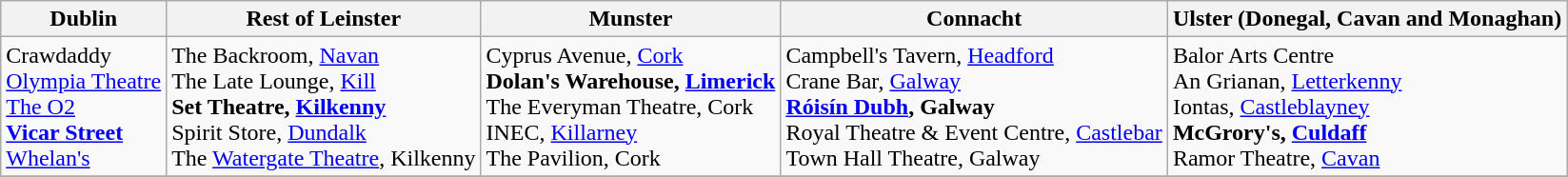<table class="wikitable sortable">
<tr>
<th>Dublin</th>
<th>Rest of Leinster</th>
<th>Munster</th>
<th>Connacht</th>
<th>Ulster (Donegal, Cavan and Monaghan)</th>
</tr>
<tr>
<td>Crawdaddy <br> <a href='#'>Olympia Theatre</a> <br> <a href='#'>The O2</a> <br> <strong><a href='#'>Vicar Street</a></strong> <br> <a href='#'>Whelan's</a></td>
<td>The Backroom, <a href='#'>Navan</a> <br> The Late Lounge, <a href='#'>Kill</a> <br> <strong>Set Theatre, <a href='#'>Kilkenny</a></strong> <br> Spirit Store, <a href='#'>Dundalk</a> <br> The <a href='#'>Watergate Theatre</a>, Kilkenny</td>
<td>Cyprus Avenue, <a href='#'>Cork</a> <br> <strong>Dolan's Warehouse, <a href='#'>Limerick</a></strong> <br> The Everyman Theatre, Cork <br> INEC, <a href='#'>Killarney</a> <br> The Pavilion, Cork</td>
<td>Campbell's Tavern, <a href='#'>Headford</a> <br> Crane Bar, <a href='#'>Galway</a> <br> <strong><a href='#'>Róisín Dubh</a>, Galway</strong> <br> Royal Theatre & Event Centre, <a href='#'>Castlebar</a> <br> Town Hall Theatre, Galway</td>
<td>Balor Arts Centre <br> An Grianan, <a href='#'>Letterkenny</a> <br> Iontas, <a href='#'>Castleblayney</a> <br> <strong>McGrory's, <a href='#'>Culdaff</a></strong> <br> Ramor Theatre, <a href='#'>Cavan</a></td>
</tr>
<tr>
</tr>
</table>
